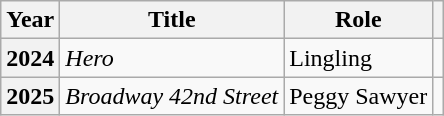<table class="wikitable plainrowheaders">
<tr>
<th scope="col">Year</th>
<th scope="col">Title</th>
<th scope="col">Role</th>
<th scope="col" class="unsortable"></th>
</tr>
<tr>
<th scope="row">2024</th>
<td><em>Hero</em></td>
<td>Lingling</td>
<td></td>
</tr>
<tr>
<th scope="row">2025</th>
<td><em>Broadway 42nd Street</em></td>
<td>Peggy Sawyer</td>
<td></td>
</tr>
</table>
